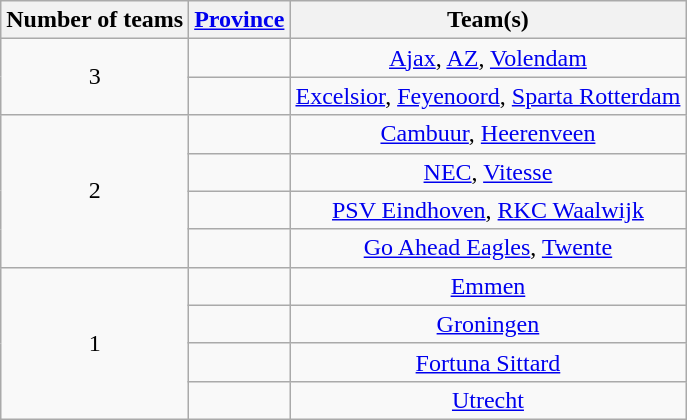<table class="wikitable" style="text-align:center">
<tr>
<th>Number of teams</th>
<th><a href='#'>Province</a></th>
<th>Team(s)</th>
</tr>
<tr>
<td rowspan="2">3</td>
<td align="left"></td>
<td><a href='#'>Ajax</a>, <a href='#'>AZ</a>, <a href='#'>Volendam</a></td>
</tr>
<tr>
<td align="left"></td>
<td><a href='#'>Excelsior</a>, <a href='#'>Feyenoord</a>, <a href='#'>Sparta Rotterdam</a></td>
</tr>
<tr>
<td rowspan="4">2</td>
<td align="left"></td>
<td><a href='#'>Cambuur</a>, <a href='#'>Heerenveen</a></td>
</tr>
<tr>
<td align="left"></td>
<td><a href='#'>NEC</a>, <a href='#'>Vitesse</a></td>
</tr>
<tr>
<td align="left"></td>
<td><a href='#'>PSV Eindhoven</a>, <a href='#'>RKC Waalwijk</a></td>
</tr>
<tr>
<td align="left"></td>
<td><a href='#'>Go Ahead Eagles</a>, <a href='#'>Twente</a></td>
</tr>
<tr>
<td rowspan="4">1</td>
<td align="left"></td>
<td><a href='#'>Emmen</a></td>
</tr>
<tr>
<td align="left"></td>
<td><a href='#'>Groningen</a></td>
</tr>
<tr>
<td align="left"></td>
<td><a href='#'>Fortuna Sittard</a></td>
</tr>
<tr>
<td align="left"></td>
<td><a href='#'>Utrecht</a></td>
</tr>
</table>
